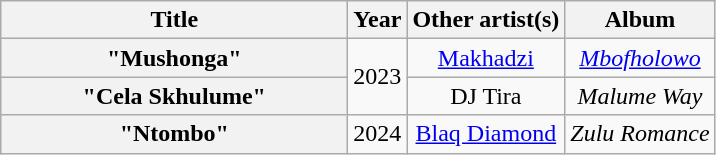<table class="wikitable plainrowheaders" style="text-align:center;">
<tr>
<th scope="col" style="width:14em;">Title</th>
<th scope="col">Year</th>
<th scope="col">Other artist(s)</th>
<th scope="col">Album</th>
</tr>
<tr>
<th scope="row">"Mushonga"</th>
<td rowspan=2>2023</td>
<td><a href='#'>Makhadzi</a></td>
<td><em><a href='#'>Mbofholowo</a></em></td>
</tr>
<tr>
<th scope="row">"Cela Skhulume"</th>
<td>DJ Tira</td>
<td><em>Malume Way</em></td>
</tr>
<tr>
<th scope="row">"Ntombo"</th>
<td>2024</td>
<td><a href='#'>Blaq Diamond</a></td>
<td><em>Zulu Romance</em></td>
</tr>
</table>
